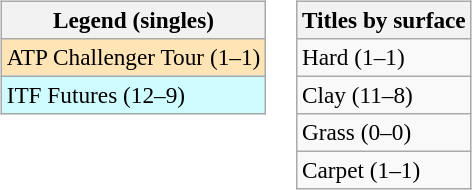<table>
<tr valign=top>
<td><br><table class=wikitable style=font-size:97%>
<tr>
<th>Legend (singles)</th>
</tr>
<tr bgcolor=moccasin>
<td>ATP Challenger Tour (1–1)</td>
</tr>
<tr bgcolor=#cffcff>
<td>ITF Futures (12–9)</td>
</tr>
</table>
</td>
<td><br><table class=wikitable style=font-size:97%>
<tr>
<th>Titles by surface</th>
</tr>
<tr>
<td>Hard (1–1)</td>
</tr>
<tr>
<td>Clay (11–8)</td>
</tr>
<tr>
<td>Grass (0–0)</td>
</tr>
<tr>
<td>Carpet (1–1)</td>
</tr>
</table>
</td>
</tr>
</table>
